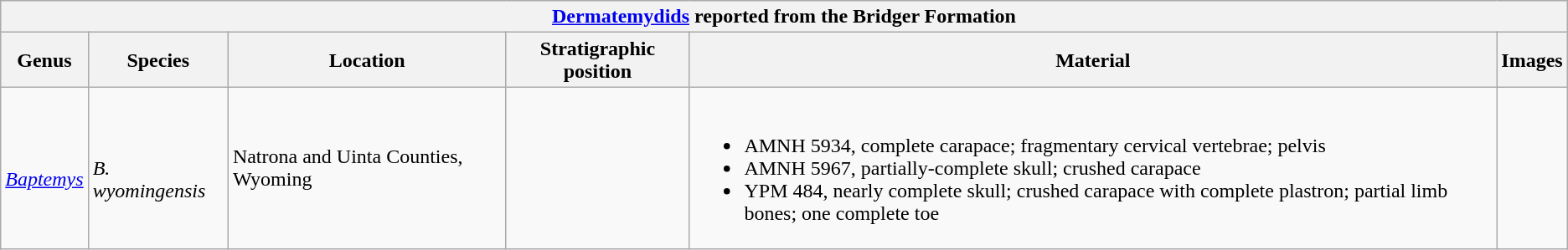<table class="wikitable sortable mw-collapsible">
<tr>
<th colspan="7" style="text-align:center;"><strong><a href='#'>Dermatemydids</a> reported from the Bridger Formation</strong></th>
</tr>
<tr>
<th>Genus</th>
<th>Species</th>
<th>Location</th>
<th>Stratigraphic position</th>
<th>Material</th>
<th>Images</th>
</tr>
<tr>
<td rowspan=1><br><em><a href='#'>Baptemys</a></em></td>
<td><br><em>B. wyomingensis</em></td>
<td>Natrona and Uinta Counties, Wyoming</td>
<td></td>
<td><br><ul><li>AMNH 5934, complete carapace; fragmentary cervical vertebrae; pelvis</li><li>AMNH 5967, partially-complete skull; crushed carapace</li><li>YPM 484, nearly complete skull; crushed carapace with complete plastron; partial limb bones; one complete toe</li></ul></td>
<td></td>
</tr>
</table>
